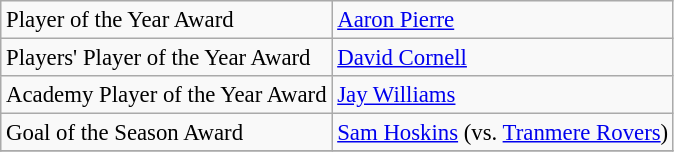<table class="wikitable" style="text-align:left; font-size:95%;">
<tr>
<td>Player of the Year Award</td>
<td><a href='#'>Aaron Pierre</a></td>
</tr>
<tr>
<td>Players' Player of the Year Award</td>
<td><a href='#'>David Cornell</a></td>
</tr>
<tr>
<td>Academy Player of the Year Award</td>
<td><a href='#'>Jay Williams</a></td>
</tr>
<tr>
<td>Goal of the Season Award</td>
<td><a href='#'>Sam Hoskins</a> (vs. <a href='#'>Tranmere Rovers</a>)</td>
</tr>
<tr>
</tr>
</table>
